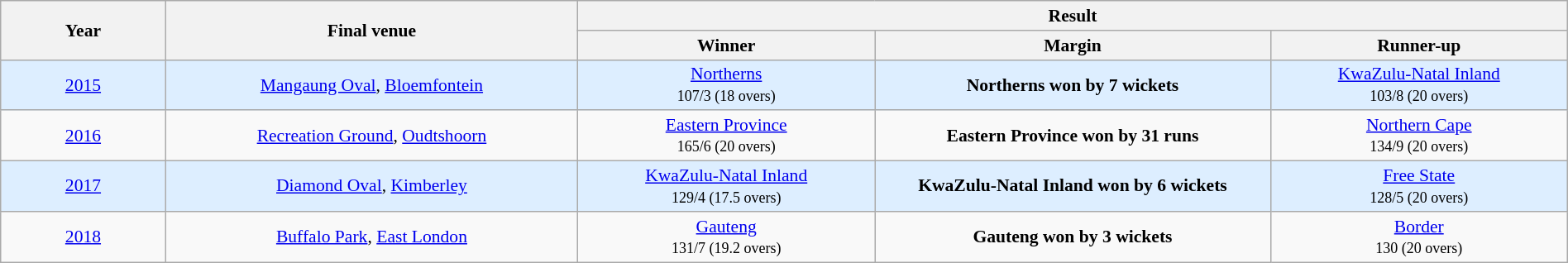<table class="wikitable" style="font-size:90%; width: 100%; text-align: center;">
<tr>
<th rowspan=2 width=10%>Year</th>
<th rowspan=2 width=25%>Final venue</th>
<th colspan=3>Result</th>
</tr>
<tr>
<th width=18%>Winner</th>
<th width=24%>Margin</th>
<th width=18%>Runner-up</th>
</tr>
<tr style="background:#ddeeff">
<td><a href='#'>2015</a></td>
<td><a href='#'>Mangaung Oval</a>, <a href='#'>Bloemfontein</a></td>
<td><a href='#'>Northerns</a><br><small>107/3 (18 overs)</small></td>
<td><strong>Northerns won by 7 wickets</strong><br></td>
<td><a href='#'>KwaZulu-Natal Inland</a><br><small>103/8 (20 overs)</small></td>
</tr>
<tr>
<td><a href='#'>2016</a></td>
<td><a href='#'>Recreation Ground</a>, <a href='#'>Oudtshoorn</a></td>
<td><a href='#'>Eastern Province</a><br><small>165/6 (20 overs)</small></td>
<td><strong>Eastern Province won by 31 runs</strong><br></td>
<td><a href='#'>Northern Cape</a><br><small>134/9 (20 overs)</small></td>
</tr>
<tr style="background:#ddeeff">
<td><a href='#'>2017</a></td>
<td><a href='#'>Diamond Oval</a>, <a href='#'>Kimberley</a></td>
<td><a href='#'>KwaZulu-Natal Inland</a><br><small>129/4 (17.5 overs)</small></td>
<td><strong>KwaZulu-Natal Inland won by 6 wickets</strong><br></td>
<td><a href='#'>Free State</a><br><small>128/5 (20 overs)</small></td>
</tr>
<tr>
<td><a href='#'>2018</a></td>
<td><a href='#'>Buffalo Park</a>, <a href='#'>East London</a></td>
<td><a href='#'>Gauteng</a><br><small>131/7 (19.2 overs)</small></td>
<td><strong>Gauteng won by 3 wickets</strong><br></td>
<td><a href='#'>Border</a><br><small>130 (20 overs)</small></td>
</tr>
</table>
